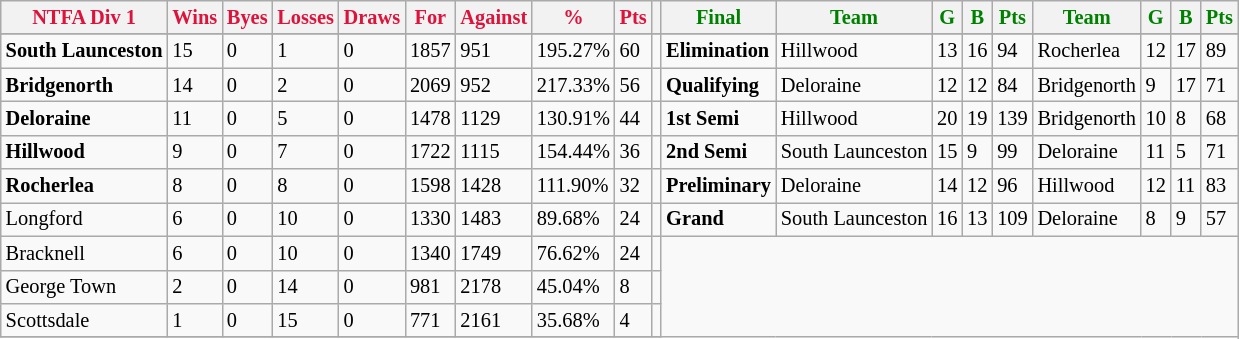<table style="font-size: 85%; text-align: left;" class="wikitable">
<tr>
<th style="color:crimson">NTFA Div 1</th>
<th style="color:crimson">Wins</th>
<th style="color:crimson">Byes</th>
<th style="color:crimson">Losses</th>
<th style="color:crimson">Draws</th>
<th style="color:crimson">For</th>
<th style="color:crimson">Against</th>
<th style="color:crimson">%</th>
<th style="color:crimson">Pts</th>
<th></th>
<th style="color:green">Final</th>
<th style="color:green">Team</th>
<th style="color:green">G</th>
<th style="color:green">B</th>
<th style="color:green">Pts</th>
<th style="color:green">Team</th>
<th style="color:green">G</th>
<th style="color:green">B</th>
<th style="color:green">Pts</th>
</tr>
<tr>
</tr>
<tr>
</tr>
<tr>
<td><strong>	South Launceston	</strong></td>
<td>15</td>
<td>0</td>
<td>1</td>
<td>0</td>
<td>1857</td>
<td>951</td>
<td>195.27%</td>
<td>60</td>
<td></td>
<td><strong>Elimination</strong></td>
<td>Hillwood</td>
<td>13</td>
<td>16</td>
<td>94</td>
<td>Rocherlea</td>
<td>12</td>
<td>17</td>
<td>89</td>
</tr>
<tr>
<td><strong>	Bridgenorth	</strong></td>
<td>14</td>
<td>0</td>
<td>2</td>
<td>0</td>
<td>2069</td>
<td>952</td>
<td>217.33%</td>
<td>56</td>
<td></td>
<td><strong>Qualifying</strong></td>
<td>Deloraine</td>
<td>12</td>
<td>12</td>
<td>84</td>
<td>Bridgenorth</td>
<td>9</td>
<td>17</td>
<td>71</td>
</tr>
<tr>
<td><strong>	Deloraine	</strong></td>
<td>11</td>
<td>0</td>
<td>5</td>
<td>0</td>
<td>1478</td>
<td>1129</td>
<td>130.91%</td>
<td>44</td>
<td></td>
<td><strong>1st Semi</strong></td>
<td>Hillwood</td>
<td>20</td>
<td>19</td>
<td>139</td>
<td>Bridgenorth</td>
<td>10</td>
<td>8</td>
<td>68</td>
</tr>
<tr>
<td><strong>	Hillwood	</strong></td>
<td>9</td>
<td>0</td>
<td>7</td>
<td>0</td>
<td>1722</td>
<td>1115</td>
<td>154.44%</td>
<td>36</td>
<td></td>
<td><strong>2nd Semi</strong></td>
<td>South Launceston</td>
<td>15</td>
<td>9</td>
<td>99</td>
<td>Deloraine</td>
<td>11</td>
<td>5</td>
<td>71</td>
</tr>
<tr>
<td><strong>	Rocherlea	</strong></td>
<td>8</td>
<td>0</td>
<td>8</td>
<td>0</td>
<td>1598</td>
<td>1428</td>
<td>111.90%</td>
<td>32</td>
<td></td>
<td><strong>Preliminary</strong></td>
<td>Deloraine</td>
<td>14</td>
<td>12</td>
<td>96</td>
<td>Hillwood</td>
<td>12</td>
<td>11</td>
<td>83</td>
</tr>
<tr>
<td>Longford</td>
<td>6</td>
<td>0</td>
<td>10</td>
<td>0</td>
<td>1330</td>
<td>1483</td>
<td>89.68%</td>
<td>24</td>
<td></td>
<td><strong>Grand</strong></td>
<td>South Launceston</td>
<td>16</td>
<td>13</td>
<td>109</td>
<td>Deloraine</td>
<td>8</td>
<td>9</td>
<td>57</td>
</tr>
<tr>
<td>Bracknell</td>
<td>6</td>
<td>0</td>
<td>10</td>
<td>0</td>
<td>1340</td>
<td>1749</td>
<td>76.62%</td>
<td>24</td>
<td></td>
</tr>
<tr>
<td>George Town</td>
<td>2</td>
<td>0</td>
<td>14</td>
<td>0</td>
<td>981</td>
<td>2178</td>
<td>45.04%</td>
<td>8</td>
<td></td>
</tr>
<tr>
<td>Scottsdale</td>
<td>1</td>
<td>0</td>
<td>15</td>
<td>0</td>
<td>771</td>
<td>2161</td>
<td>35.68%</td>
<td>4</td>
<td></td>
</tr>
<tr>
</tr>
</table>
